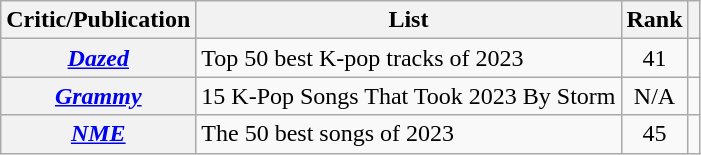<table class="wikitable sortable plainrowheaders" style="text-align:center">
<tr>
<th scope="col">Critic/Publication</th>
<th scope="col">List</th>
<th scope="col">Rank</th>
<th scope="col" class="unsortable"></th>
</tr>
<tr>
<th scope="row"><em><a href='#'>Dazed</a></em></th>
<td style="text-align:left">Top 50 best K-pop tracks of 2023</td>
<td>41</td>
<td></td>
</tr>
<tr>
<th scope="row"><em><a href='#'>Grammy</a></em></th>
<td style="text-align:left">15 K-Pop Songs That Took 2023 By Storm</td>
<td>N/A</td>
<td></td>
</tr>
<tr>
<th scope="row"><em><a href='#'>NME</a></em></th>
<td style="text-align:left">The 50 best songs of 2023</td>
<td>45</td>
<td></td>
</tr>
</table>
